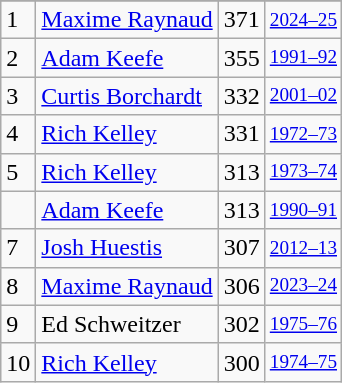<table class="wikitable">
<tr>
</tr>
<tr>
<td>1</td>
<td><a href='#'>Maxime Raynaud</a></td>
<td>371</td>
<td style="font-size:80%;"><a href='#'>2024–25</a></td>
</tr>
<tr>
<td>2</td>
<td><a href='#'>Adam Keefe</a></td>
<td>355</td>
<td style="font-size:80%;"><a href='#'>1991–92</a></td>
</tr>
<tr>
<td>3</td>
<td><a href='#'>Curtis Borchardt</a></td>
<td>332</td>
<td style="font-size:80%;"><a href='#'>2001–02</a></td>
</tr>
<tr>
<td>4</td>
<td><a href='#'>Rich Kelley</a></td>
<td>331</td>
<td style="font-size:80%;"><a href='#'>1972–73</a></td>
</tr>
<tr>
<td>5</td>
<td><a href='#'>Rich Kelley</a></td>
<td>313</td>
<td style="font-size:80%;"><a href='#'>1973–74</a></td>
</tr>
<tr>
<td></td>
<td><a href='#'>Adam Keefe</a></td>
<td>313</td>
<td style="font-size:80%;"><a href='#'>1990–91</a></td>
</tr>
<tr>
<td>7</td>
<td><a href='#'>Josh Huestis</a></td>
<td>307</td>
<td style="font-size:80%;"><a href='#'>2012–13</a></td>
</tr>
<tr>
<td>8</td>
<td><a href='#'>Maxime Raynaud</a></td>
<td>306</td>
<td style="font-size:80%;"><a href='#'>2023–24</a></td>
</tr>
<tr>
<td>9</td>
<td>Ed Schweitzer</td>
<td>302</td>
<td style="font-size:80%;"><a href='#'>1975–76</a></td>
</tr>
<tr>
<td>10</td>
<td><a href='#'>Rich Kelley</a></td>
<td>300</td>
<td style="font-size:80%;"><a href='#'>1974–75</a></td>
</tr>
</table>
